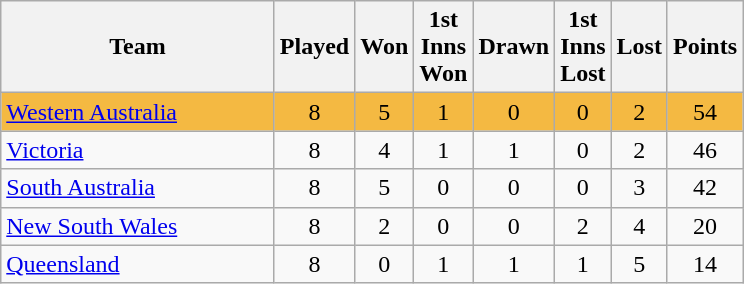<table class="wikitable" style="text-align:center;">
<tr>
<th width=175>Team</th>
<th style="width:30px;" abbr="Played">Played</th>
<th style="width:30px;" abbr="Won">Won</th>
<th style="width:30px;" abbr="1stWon">1st Inns Won</th>
<th style="width:30px;" abbr="Drawn">Drawn</th>
<th style="width:30px;" abbr="1stLost">1st Inns Lost</th>
<th style="width:30px;" abbr="Lost">Lost</th>
<th style="width:30px;" abbr="Points">Points</th>
</tr>
<tr style="background:#f4b942;">
<td style="text-align:left;"><a href='#'>Western Australia</a></td>
<td>8</td>
<td>5</td>
<td>1</td>
<td>0</td>
<td>0</td>
<td>2</td>
<td>54</td>
</tr>
<tr>
<td style="text-align:left;"><a href='#'>Victoria</a></td>
<td>8</td>
<td>4</td>
<td>1</td>
<td>1</td>
<td>0</td>
<td>2</td>
<td>46</td>
</tr>
<tr>
<td style="text-align:left;"><a href='#'>South Australia</a></td>
<td>8</td>
<td>5</td>
<td>0</td>
<td>0</td>
<td>0</td>
<td>3</td>
<td>42</td>
</tr>
<tr>
<td style="text-align:left;"><a href='#'>New South Wales</a></td>
<td>8</td>
<td>2</td>
<td>0</td>
<td>0</td>
<td>2</td>
<td>4</td>
<td>20</td>
</tr>
<tr>
<td style="text-align:left;"><a href='#'>Queensland</a></td>
<td>8</td>
<td>0</td>
<td>1</td>
<td>1</td>
<td>1</td>
<td>5</td>
<td>14</td>
</tr>
</table>
